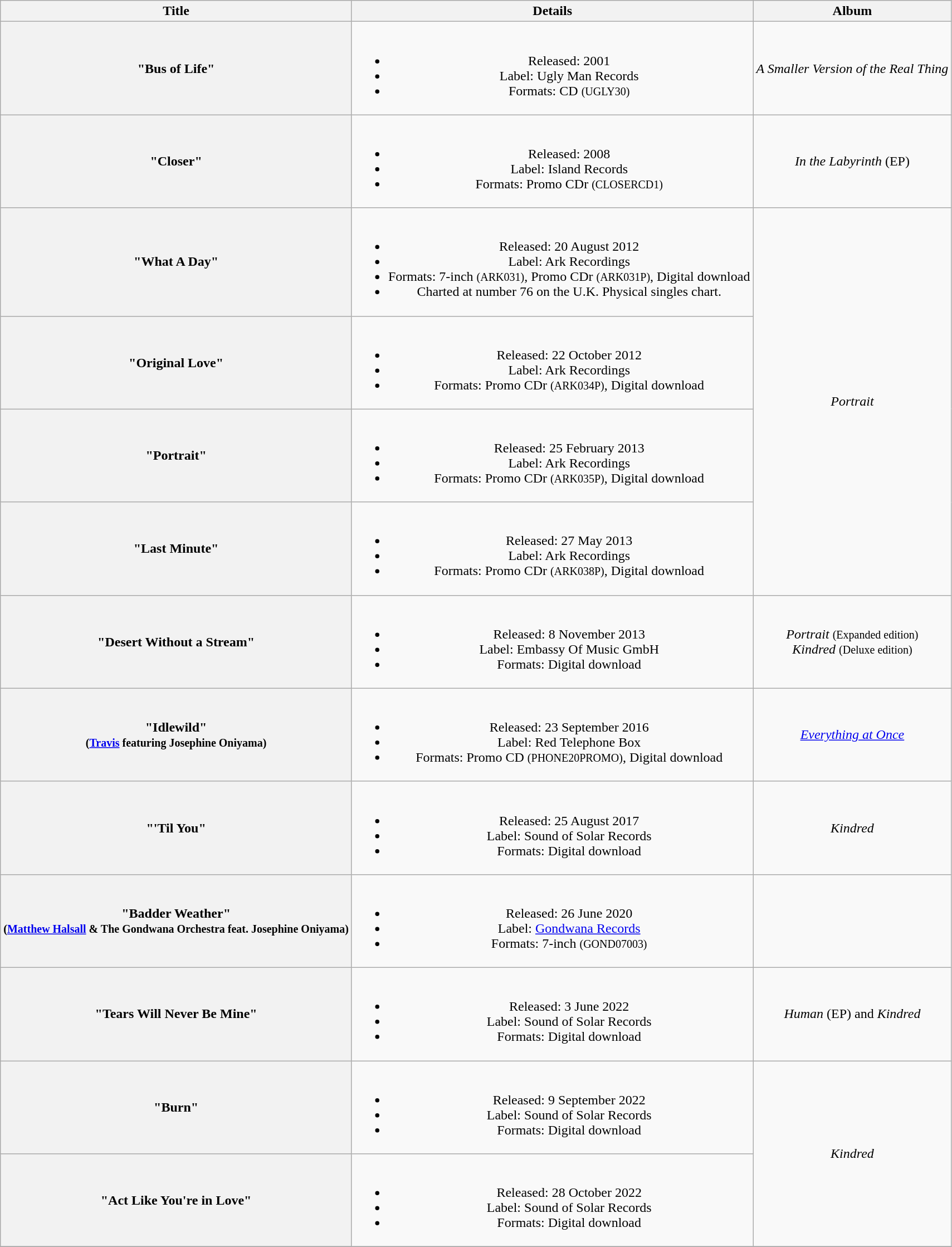<table class="wikitable plainrowheaders" style="text-align:center">
<tr>
<th scope="col">Title</th>
<th scope="col">Details</th>
<th scope="col">Album</th>
</tr>
<tr>
<th scope="row">"Bus of Life"</th>
<td><br><ul><li>Released: 2001</li><li>Label: Ugly Man Records</li><li>Formats: CD <small>(UGLY30)</small></li></ul></td>
<td><em>A Smaller Version of the Real Thing</em></td>
</tr>
<tr>
<th scope="row">"Closer"</th>
<td><br><ul><li>Released: 2008</li><li>Label: Island Records</li><li>Formats: Promo CDr <small>(CLOSERCD1)</small></li></ul></td>
<td><em>In the Labyrinth</em> (EP)</td>
</tr>
<tr>
<th scope="row">"What A Day"</th>
<td><br><ul><li>Released: 20 August 2012</li><li>Label: Ark Recordings</li><li>Formats: 7-inch <small>(ARK031)</small>, Promo CDr <small>(ARK031P)</small>, Digital download</li><li>Charted at number 76 on the U.K. Physical singles chart.</li></ul></td>
<td rowspan="4"><em>Portrait</em></td>
</tr>
<tr>
<th scope="row">"Original Love"</th>
<td><br><ul><li>Released: 22 October 2012</li><li>Label: Ark Recordings</li><li>Formats: Promo CDr <small>(ARK034P)</small>, Digital download</li></ul></td>
</tr>
<tr>
<th scope="row">"Portrait"</th>
<td><br><ul><li>Released: 25 February 2013</li><li>Label: Ark Recordings</li><li>Formats: Promo CDr <small>(ARK035P)</small>, Digital download</li></ul></td>
</tr>
<tr>
<th scope="row">"Last Minute"</th>
<td><br><ul><li>Released: 27 May 2013</li><li>Label: Ark Recordings</li><li>Formats: Promo CDr <small>(ARK038P)</small>, Digital download</li></ul></td>
</tr>
<tr>
<th scope="row">"Desert Without a Stream"</th>
<td><br><ul><li>Released: 8 November 2013</li><li>Label: Embassy Of Music GmbH</li><li>Formats: Digital download</li></ul></td>
<td><em>Portrait</em> <small>(Expanded edition)</small><br><em>Kindred</em> <small>(Deluxe edition)</small></td>
</tr>
<tr>
<th scope="row">"Idlewild"<br><small>(<a href='#'>Travis</a> featuring Josephine Oniyama)</small></th>
<td><br><ul><li>Released: 23 September 2016</li><li>Label: Red Telephone Box</li><li>Formats: Promo CD <small>(PHONE20PROMO)</small>, Digital download</li></ul></td>
<td><em><a href='#'>Everything at Once</a></em></td>
</tr>
<tr>
<th scope="row">"'Til You"</th>
<td><br><ul><li>Released: 25 August 2017</li><li>Label: Sound of Solar Records</li><li>Formats: Digital download</li></ul></td>
<td><em>Kindred</em></td>
</tr>
<tr>
<th scope="row">"Badder Weather"<br><small>(<a href='#'>Matthew Halsall</a> & The Gondwana Orchestra feat. Josephine Oniyama)</small></th>
<td><br><ul><li>Released: 26 June 2020</li><li>Label: <a href='#'>Gondwana Records</a></li><li>Formats: 7-inch <small>(GOND07003)</small></li></ul></td>
</tr>
<tr>
<th scope="row">"Tears Will Never Be Mine"</th>
<td><br><ul><li>Released: 3 June 2022</li><li>Label: Sound of Solar Records</li><li>Formats: Digital download</li></ul></td>
<td><em>Human</em> (EP) and <em>Kindred</em></td>
</tr>
<tr>
<th scope="row">"Burn"</th>
<td><br><ul><li>Released: 9 September 2022</li><li>Label: Sound of Solar Records</li><li>Formats: Digital download</li></ul></td>
<td rowspan="2"><em>Kindred</em></td>
</tr>
<tr>
<th scope="row">"Act Like You're in Love"</th>
<td><br><ul><li>Released: 28 October 2022</li><li>Label: Sound of Solar Records</li><li>Formats: Digital download</li></ul></td>
</tr>
<tr>
</tr>
</table>
